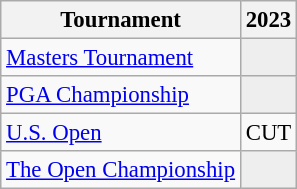<table class="wikitable" style="font-size:95%;text-align:center;">
<tr>
<th>Tournament</th>
<th>2023</th>
</tr>
<tr>
<td align=left><a href='#'>Masters Tournament</a></td>
<td style="background:#eeeeee;"></td>
</tr>
<tr>
<td align=left><a href='#'>PGA Championship</a></td>
<td style="background:#eeeeee;"></td>
</tr>
<tr>
<td align=left><a href='#'>U.S. Open</a></td>
<td>CUT</td>
</tr>
<tr>
<td align=left><a href='#'>The Open Championship</a></td>
<td style="background:#eeeeee;"></td>
</tr>
</table>
